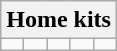<table class="wikitable">
<tr>
<th colspan="5">Home kits</th>
</tr>
<tr>
<td></td>
<td></td>
<td></td>
<td></td>
<td></td>
</tr>
</table>
